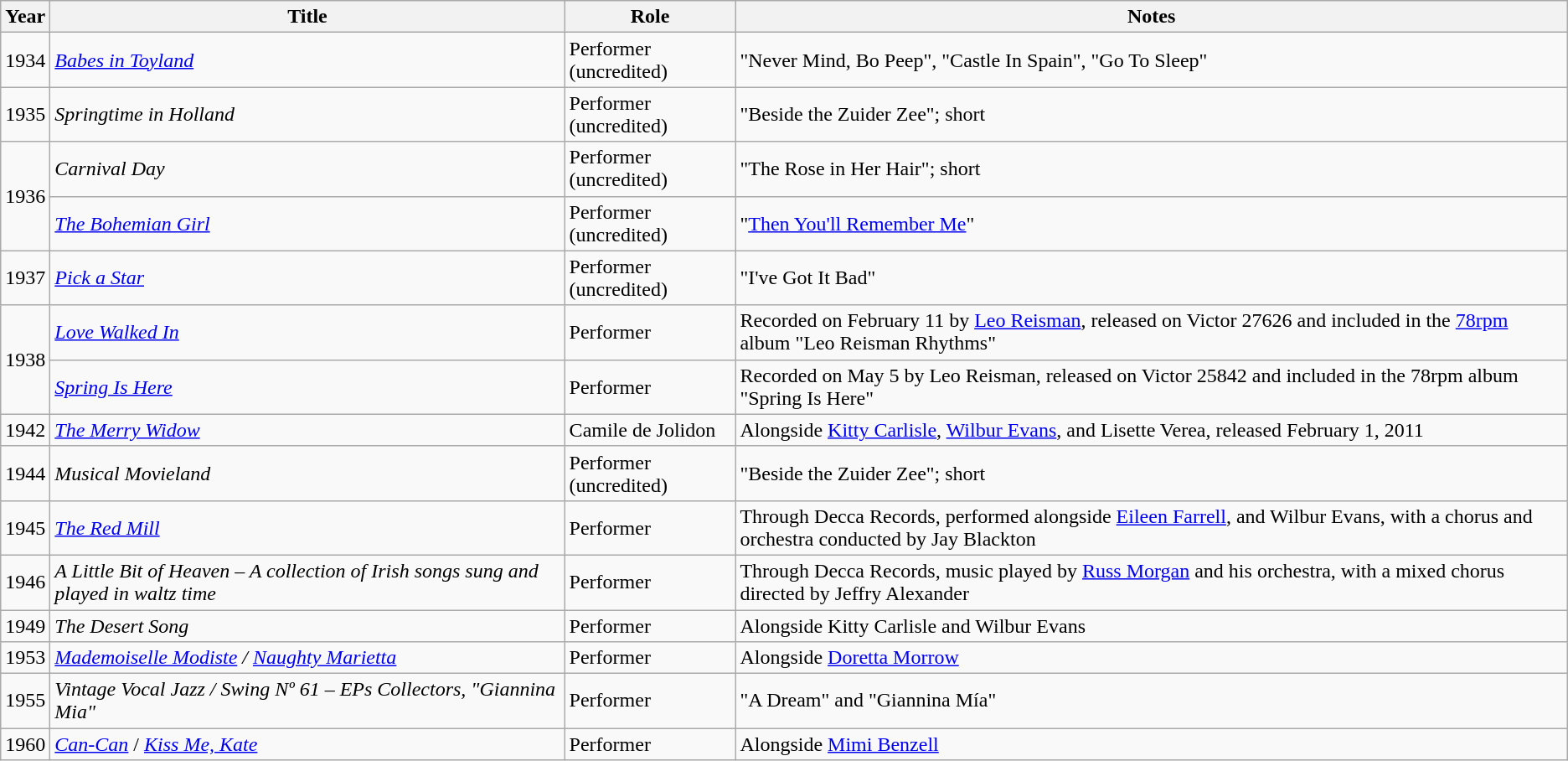<table class="wikitable sortable">
<tr>
<th>Year</th>
<th>Title</th>
<th>Role</th>
<th class="unsortable">Notes</th>
</tr>
<tr>
<td>1934</td>
<td><em><a href='#'>Babes in Toyland</a></em></td>
<td>Performer (uncredited)</td>
<td>"Never Mind, Bo Peep", "Castle In Spain", "Go To Sleep"</td>
</tr>
<tr>
<td>1935</td>
<td><em>Springtime in Holland</em></td>
<td>Performer (uncredited)</td>
<td>"Beside the Zuider Zee"; short</td>
</tr>
<tr>
<td rowspan=2>1936</td>
<td><em>Carnival Day</em></td>
<td>Performer (uncredited)</td>
<td>"The Rose in Her Hair"; short</td>
</tr>
<tr>
<td><em><a href='#'>The Bohemian Girl</a></em></td>
<td>Performer (uncredited)</td>
<td>"<a href='#'>Then You'll Remember Me</a>"</td>
</tr>
<tr>
<td>1937</td>
<td><em><a href='#'>Pick a Star</a></em></td>
<td>Performer (uncredited)</td>
<td>"I've Got It Bad"</td>
</tr>
<tr>
<td rowspan=2>1938</td>
<td><em><a href='#'>Love Walked In</a></em></td>
<td>Performer</td>
<td>Recorded on February 11 by <a href='#'>Leo Reisman</a>, released on Victor 27626 and included in the <a href='#'>78rpm</a> album "Leo Reisman Rhythms"</td>
</tr>
<tr>
<td><em><a href='#'>Spring Is Here</a></em></td>
<td>Performer</td>
<td>Recorded on May 5 by Leo Reisman, released on Victor 25842 and included in the 78rpm album "Spring Is Here"</td>
</tr>
<tr>
<td>1942</td>
<td><em><a href='#'>The Merry Widow</a></em></td>
<td>Camile de Jolidon</td>
<td>Alongside <a href='#'>Kitty Carlisle</a>, <a href='#'>Wilbur Evans</a>, and Lisette Verea, released February 1, 2011</td>
</tr>
<tr>
<td>1944</td>
<td><em>Musical Movieland</em></td>
<td>Performer (uncredited)</td>
<td>"Beside the Zuider Zee"; short</td>
</tr>
<tr>
<td>1945</td>
<td><em><a href='#'>The Red Mill</a></em></td>
<td>Performer</td>
<td>Through Decca Records, performed alongside <a href='#'>Eileen Farrell</a>, and Wilbur Evans, with a chorus and orchestra conducted by Jay Blackton</td>
</tr>
<tr>
<td>1946</td>
<td><em>A Little Bit of Heaven – A collection of Irish songs sung and played in waltz time</em></td>
<td>Performer</td>
<td>Through Decca Records, music played by <a href='#'>Russ Morgan</a> and his orchestra, with a mixed chorus directed by Jeffry Alexander</td>
</tr>
<tr>
<td>1949</td>
<td><em>The Desert Song</em></td>
<td>Performer</td>
<td>Alongside Kitty Carlisle and Wilbur Evans</td>
</tr>
<tr>
<td>1953</td>
<td><em><a href='#'>Mademoiselle Modiste</a> / <a href='#'>Naughty Marietta</a></em></td>
<td>Performer</td>
<td>Alongside <a href='#'>Doretta Morrow</a></td>
</tr>
<tr>
<td>1955</td>
<td><em>Vintage Vocal Jazz / Swing Nº 61 – EPs Collectors, "Giannina Mia"</em></td>
<td>Performer</td>
<td>"A Dream" and "Giannina Mía"</td>
</tr>
<tr>
<td>1960</td>
<td><em><a href='#'>Can-Can</a></em> / <em><a href='#'>Kiss Me, Kate</a></em></td>
<td>Performer</td>
<td>Alongside <a href='#'>Mimi Benzell</a></td>
</tr>
</table>
